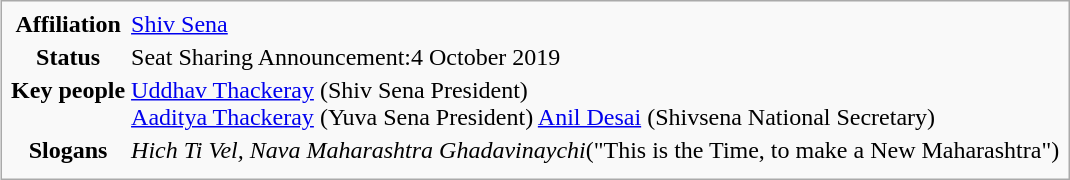<table class="infobox vcard" style="">
<tr>
<th>Affiliation</th>
<td><a href='#'>Shiv Sena</a></td>
</tr>
<tr>
<th>Status</th>
<td>Seat Sharing Announcement:4 October 2019</td>
</tr>
<tr>
<th>Key people</th>
<td><a href='#'>Uddhav Thackeray</a> (Shiv Sena President)<br><a href='#'>Aaditya Thackeray</a> (Yuva Sena President)
<a href='#'>Anil Desai</a> (Shivsena National Secretary)</td>
</tr>
<tr>
<th>Slogans</th>
<td><em>Hich Ti Vel, Nava Maharashtra Ghadavinaychi</em>("This is the Time, to make a New Maharashtra")</td>
</tr>
<tr>
<td colspan="2" style="text-align: center;"></td>
</tr>
</table>
